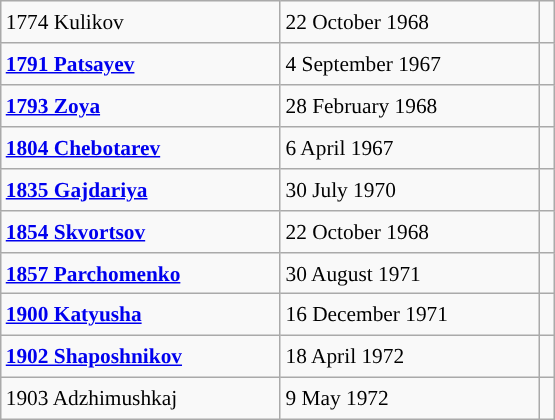<table class="wikitable" style="font-size: 89%; float: left; width: 26em; margin-right: 1em; height: 280px;">
<tr>
<td>1774 Kulikov</td>
<td>22 October 1968</td>
<td></td>
</tr>
<tr>
<td><strong><a href='#'>1791 Patsayev</a></strong></td>
<td>4 September 1967</td>
<td></td>
</tr>
<tr>
<td><strong><a href='#'>1793 Zoya</a></strong></td>
<td>28 February 1968</td>
<td></td>
</tr>
<tr>
<td><strong><a href='#'>1804 Chebotarev</a></strong></td>
<td>6 April 1967</td>
<td></td>
</tr>
<tr>
<td><strong><a href='#'>1835 Gajdariya</a></strong></td>
<td>30 July 1970</td>
<td></td>
</tr>
<tr>
<td><strong><a href='#'>1854 Skvortsov</a></strong></td>
<td>22 October 1968</td>
<td></td>
</tr>
<tr>
<td><strong><a href='#'>1857 Parchomenko</a></strong></td>
<td>30 August 1971</td>
<td></td>
</tr>
<tr>
<td><strong><a href='#'>1900 Katyusha</a></strong></td>
<td>16 December 1971</td>
<td></td>
</tr>
<tr>
<td><strong><a href='#'>1902 Shaposhnikov</a></strong></td>
<td>18 April 1972</td>
<td></td>
</tr>
<tr>
<td>1903 Adzhimushkaj</td>
<td>9 May 1972</td>
<td></td>
</tr>
</table>
